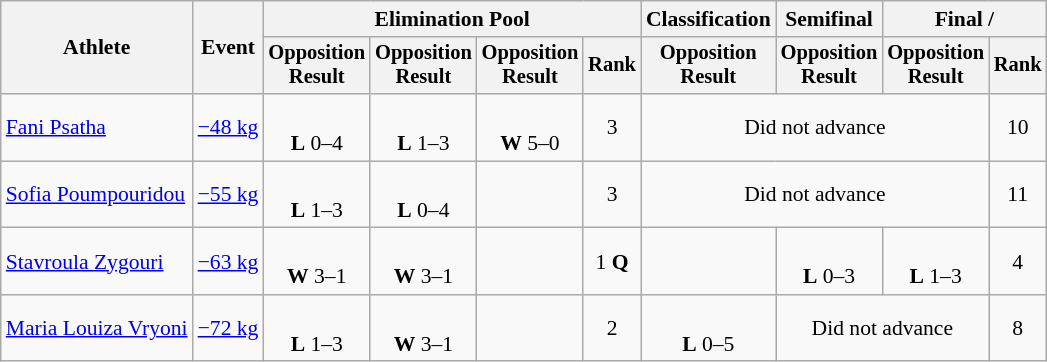<table class="wikitable" style="font-size:90%">
<tr>
<th rowspan="2">Athlete</th>
<th rowspan="2">Event</th>
<th colspan=4>Elimination Pool</th>
<th>Classification</th>
<th>Semifinal</th>
<th colspan=2>Final / </th>
</tr>
<tr style="font-size: 95%">
<th>Opposition<br>Result</th>
<th>Opposition<br>Result</th>
<th>Opposition<br>Result</th>
<th>Rank</th>
<th>Opposition<br>Result</th>
<th>Opposition<br>Result</th>
<th>Opposition<br>Result</th>
<th>Rank</th>
</tr>
<tr align=center>
<td align=left><a href='#'>Fani Psatha</a></td>
<td align=left><a href='#'>−48 kg</a></td>
<td><br><strong>L</strong> 0–4 <sup></sup></td>
<td><br><strong>L</strong> 1–3 <sup></sup></td>
<td><br><strong>W</strong> 5–0 <sup></sup></td>
<td>3</td>
<td colspan=3>Did not advance</td>
<td>10</td>
</tr>
<tr align=center>
<td align=left><a href='#'>Sofia Poumpouridou</a></td>
<td align=left><a href='#'>−55 kg</a></td>
<td><br><strong>L</strong> 1–3 <sup></sup></td>
<td><br><strong>L</strong> 0–4 <sup></sup></td>
<td></td>
<td>3</td>
<td colspan=3>Did not advance</td>
<td>11</td>
</tr>
<tr align=center>
<td align=left><a href='#'>Stavroula Zygouri</a></td>
<td align=left><a href='#'>−63 kg</a></td>
<td><br><strong>W</strong> 3–1 <sup></sup></td>
<td><br><strong>W</strong> 3–1 <sup></sup></td>
<td></td>
<td>1 <strong>Q</strong></td>
<td></td>
<td><br><strong>L</strong> 0–3 <sup></sup></td>
<td><br><strong>L</strong> 1–3 <sup></sup></td>
<td>4</td>
</tr>
<tr align=center>
<td align=left><a href='#'>Maria Louiza Vryoni</a></td>
<td align=left><a href='#'>−72 kg</a></td>
<td><br><strong>L</strong> 1–3 <sup></sup></td>
<td> <br><strong>W</strong> 3–1 <sup></sup></td>
<td></td>
<td>2</td>
<td><br><strong>L</strong> 0–5 <sup></sup></td>
<td colspan=2>Did not advance</td>
<td>8</td>
</tr>
</table>
